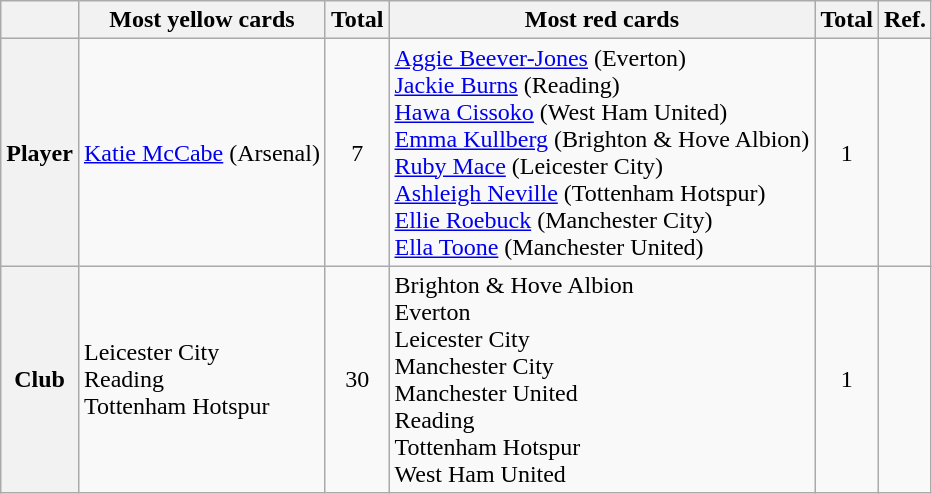<table class="wikitable" style="text-align:center"|->
<tr>
<th></th>
<th>Most yellow cards</th>
<th>Total</th>
<th>Most red cards</th>
<th>Total</th>
<th>Ref.</th>
</tr>
<tr>
<th>Player</th>
<td align="left"> <a href='#'>Katie McCabe</a> (Arsenal)</td>
<td>7</td>
<td align="left"> <a href='#'>Aggie Beever-Jones</a> (Everton)<br> <a href='#'>Jackie Burns</a> (Reading)<br> <a href='#'>Hawa Cissoko</a> (West Ham United)<br> <a href='#'>Emma Kullberg</a> (Brighton & Hove Albion)<br> <a href='#'>Ruby Mace</a> (Leicester City)<br> <a href='#'>Ashleigh Neville</a> (Tottenham Hotspur)<br> <a href='#'>Ellie Roebuck</a> (Manchester City)<br> <a href='#'>Ella Toone</a> (Manchester United)</td>
<td>1</td>
<td></td>
</tr>
<tr>
<th>Club</th>
<td align="left">Leicester City<br>Reading<br>Tottenham Hotspur</td>
<td>30</td>
<td align="left">Brighton & Hove Albion<br>Everton<br>Leicester City<br>Manchester City<br>Manchester United<br>Reading<br>Tottenham Hotspur<br>West Ham United</td>
<td>1</td>
<td></td>
</tr>
</table>
